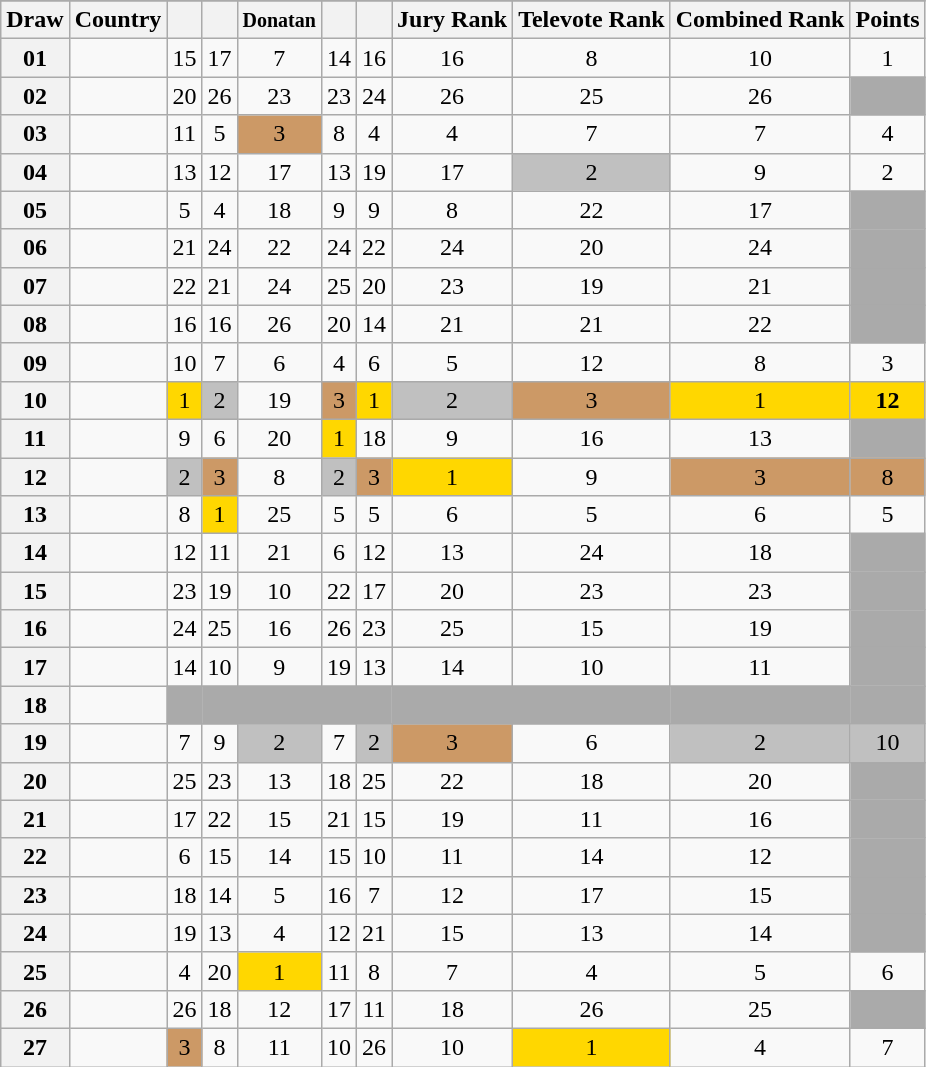<table class="sortable wikitable collapsible plainrowheaders" style="text-align:center;">
<tr>
</tr>
<tr>
<th scope="col">Draw</th>
<th scope="col">Country</th>
<th scope="col"><small></small></th>
<th scope="col"><small></small></th>
<th scope="col"><small>Donatan</small></th>
<th scope="col"><small></small></th>
<th scope="col"><small></small></th>
<th scope="col">Jury Rank</th>
<th scope="col">Televote Rank</th>
<th scope="col">Combined Rank</th>
<th scope="col">Points</th>
</tr>
<tr>
<th scope="row" style="text-align:center;">01</th>
<td style="text-align:left;"></td>
<td>15</td>
<td>17</td>
<td>7</td>
<td>14</td>
<td>16</td>
<td>16</td>
<td>8</td>
<td>10</td>
<td>1</td>
</tr>
<tr>
<th scope="row" style="text-align:center;">02</th>
<td style="text-align:left;"></td>
<td>20</td>
<td>26</td>
<td>23</td>
<td>23</td>
<td>24</td>
<td>26</td>
<td>25</td>
<td>26</td>
<td style="background:#AAAAAA;"></td>
</tr>
<tr>
<th scope="row" style="text-align:center;">03</th>
<td style="text-align:left;"></td>
<td>11</td>
<td>5</td>
<td style="background:#CC9966;">3</td>
<td>8</td>
<td>4</td>
<td>4</td>
<td>7</td>
<td>7</td>
<td>4</td>
</tr>
<tr>
<th scope="row" style="text-align:center;">04</th>
<td style="text-align:left;"></td>
<td>13</td>
<td>12</td>
<td>17</td>
<td>13</td>
<td>19</td>
<td>17</td>
<td style="background:silver;">2</td>
<td>9</td>
<td>2</td>
</tr>
<tr>
<th scope="row" style="text-align:center;">05</th>
<td style="text-align:left;"></td>
<td>5</td>
<td>4</td>
<td>18</td>
<td>9</td>
<td>9</td>
<td>8</td>
<td>22</td>
<td>17</td>
<td style="background:#AAAAAA;"></td>
</tr>
<tr>
<th scope="row" style="text-align:center;">06</th>
<td style="text-align:left;"></td>
<td>21</td>
<td>24</td>
<td>22</td>
<td>24</td>
<td>22</td>
<td>24</td>
<td>20</td>
<td>24</td>
<td style="background:#AAAAAA;"></td>
</tr>
<tr>
<th scope="row" style="text-align:center;">07</th>
<td style="text-align:left;"></td>
<td>22</td>
<td>21</td>
<td>24</td>
<td>25</td>
<td>20</td>
<td>23</td>
<td>19</td>
<td>21</td>
<td style="background:#AAAAAA;"></td>
</tr>
<tr>
<th scope="row" style="text-align:center;">08</th>
<td style="text-align:left;"></td>
<td>16</td>
<td>16</td>
<td>26</td>
<td>20</td>
<td>14</td>
<td>21</td>
<td>21</td>
<td>22</td>
<td style="background:#AAAAAA;"></td>
</tr>
<tr>
<th scope="row" style="text-align:center;">09</th>
<td style="text-align:left;"></td>
<td>10</td>
<td>7</td>
<td>6</td>
<td>4</td>
<td>6</td>
<td>5</td>
<td>12</td>
<td>8</td>
<td>3</td>
</tr>
<tr>
<th scope="row" style="text-align:center;">10</th>
<td style="text-align:left;"></td>
<td style="background:gold;">1</td>
<td style="background:silver;">2</td>
<td>19</td>
<td style="background:#CC9966;">3</td>
<td style="background:gold;">1</td>
<td style="background:silver;">2</td>
<td style="background:#CC9966;">3</td>
<td style="background:gold;">1</td>
<td style="background:gold;"><strong>12</strong></td>
</tr>
<tr>
<th scope="row" style="text-align:center;">11</th>
<td style="text-align:left;"></td>
<td>9</td>
<td>6</td>
<td>20</td>
<td style="background:gold;">1</td>
<td>18</td>
<td>9</td>
<td>16</td>
<td>13</td>
<td style="background:#AAAAAA;"></td>
</tr>
<tr>
<th scope="row" style="text-align:center;">12</th>
<td style="text-align:left;"></td>
<td style="background:silver;">2</td>
<td style="background:#CC9966;">3</td>
<td>8</td>
<td style="background:silver;">2</td>
<td style="background:#CC9966;">3</td>
<td style="background:gold;">1</td>
<td>9</td>
<td style="background:#CC9966;">3</td>
<td style="background:#CC9966;">8</td>
</tr>
<tr>
<th scope="row" style="text-align:center;">13</th>
<td style="text-align:left;"></td>
<td>8</td>
<td style="background:gold;">1</td>
<td>25</td>
<td>5</td>
<td>5</td>
<td>6</td>
<td>5</td>
<td>6</td>
<td>5</td>
</tr>
<tr>
<th scope="row" style="text-align:center;">14</th>
<td style="text-align:left;"></td>
<td>12</td>
<td>11</td>
<td>21</td>
<td>6</td>
<td>12</td>
<td>13</td>
<td>24</td>
<td>18</td>
<td style="background:#AAAAAA;"></td>
</tr>
<tr>
<th scope="row" style="text-align:center;">15</th>
<td style="text-align:left;"></td>
<td>23</td>
<td>19</td>
<td>10</td>
<td>22</td>
<td>17</td>
<td>20</td>
<td>23</td>
<td>23</td>
<td style="background:#AAAAAA;"></td>
</tr>
<tr>
<th scope="row" style="text-align:center;">16</th>
<td style="text-align:left;"></td>
<td>24</td>
<td>25</td>
<td>16</td>
<td>26</td>
<td>23</td>
<td>25</td>
<td>15</td>
<td>19</td>
<td style="background:#AAAAAA;"></td>
</tr>
<tr>
<th scope="row" style="text-align:center;">17</th>
<td style="text-align:left;"></td>
<td>14</td>
<td>10</td>
<td>9</td>
<td>19</td>
<td>13</td>
<td>14</td>
<td>10</td>
<td>11</td>
<td style="background:#AAAAAA;"></td>
</tr>
<tr class="sortbottom">
<th scope="row" style="text-align:center;">18</th>
<td style="text-align:left;"></td>
<td style="background:#AAAAAA;"></td>
<td style="background:#AAAAAA;"></td>
<td style="background:#AAAAAA;"></td>
<td style="background:#AAAAAA;"></td>
<td style="background:#AAAAAA;"></td>
<td style="background:#AAAAAA;"></td>
<td style="background:#AAAAAA;"></td>
<td style="background:#AAAAAA;"></td>
<td style="background:#AAAAAA;"></td>
</tr>
<tr>
<th scope="row" style="text-align:center;">19</th>
<td style="text-align:left;"></td>
<td>7</td>
<td>9</td>
<td style="background:silver;">2</td>
<td>7</td>
<td style="background:silver;">2</td>
<td style="background:#CC9966;">3</td>
<td>6</td>
<td style="background:silver;">2</td>
<td style="background:silver;">10</td>
</tr>
<tr>
<th scope="row" style="text-align:center;">20</th>
<td style="text-align:left;"></td>
<td>25</td>
<td>23</td>
<td>13</td>
<td>18</td>
<td>25</td>
<td>22</td>
<td>18</td>
<td>20</td>
<td style="background:#AAAAAA;"></td>
</tr>
<tr>
<th scope="row" style="text-align:center;">21</th>
<td style="text-align:left;"></td>
<td>17</td>
<td>22</td>
<td>15</td>
<td>21</td>
<td>15</td>
<td>19</td>
<td>11</td>
<td>16</td>
<td style="background:#AAAAAA;"></td>
</tr>
<tr>
<th scope="row" style="text-align:center;">22</th>
<td style="text-align:left;"></td>
<td>6</td>
<td>15</td>
<td>14</td>
<td>15</td>
<td>10</td>
<td>11</td>
<td>14</td>
<td>12</td>
<td style="background:#AAAAAA;"></td>
</tr>
<tr>
<th scope="row" style="text-align:center;">23</th>
<td style="text-align:left;"></td>
<td>18</td>
<td>14</td>
<td>5</td>
<td>16</td>
<td>7</td>
<td>12</td>
<td>17</td>
<td>15</td>
<td style="background:#AAAAAA;"></td>
</tr>
<tr>
<th scope="row" style="text-align:center;">24</th>
<td style="text-align:left;"></td>
<td>19</td>
<td>13</td>
<td>4</td>
<td>12</td>
<td>21</td>
<td>15</td>
<td>13</td>
<td>14</td>
<td style="background:#AAAAAA;"></td>
</tr>
<tr>
<th scope="row" style="text-align:center;">25</th>
<td style="text-align:left;"></td>
<td>4</td>
<td>20</td>
<td style="background:gold;">1</td>
<td>11</td>
<td>8</td>
<td>7</td>
<td>4</td>
<td>5</td>
<td>6</td>
</tr>
<tr>
<th scope="row" style="text-align:center;">26</th>
<td style="text-align:left;"></td>
<td>26</td>
<td>18</td>
<td>12</td>
<td>17</td>
<td>11</td>
<td>18</td>
<td>26</td>
<td>25</td>
<td style="background:#AAAAAA;"></td>
</tr>
<tr>
<th scope="row" style="text-align:center;">27</th>
<td style="text-align:left;"></td>
<td style="background:#CC9966;">3</td>
<td>8</td>
<td>11</td>
<td>10</td>
<td>26</td>
<td>10</td>
<td style="background:gold;">1</td>
<td>4</td>
<td>7</td>
</tr>
</table>
